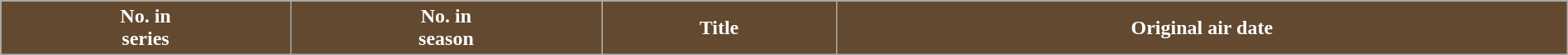<table class="wikitable plainrowheaders" style="width:100%;">
<tr style="color:white;">
<th style="background:#62492f">No. in<br>series</th>
<th style="background:#62492f">No. in<br>season</th>
<th style="background:#62492f">Title</th>
<th style="background:#62492f">Original air date<br>                   </th>
</tr>
</table>
